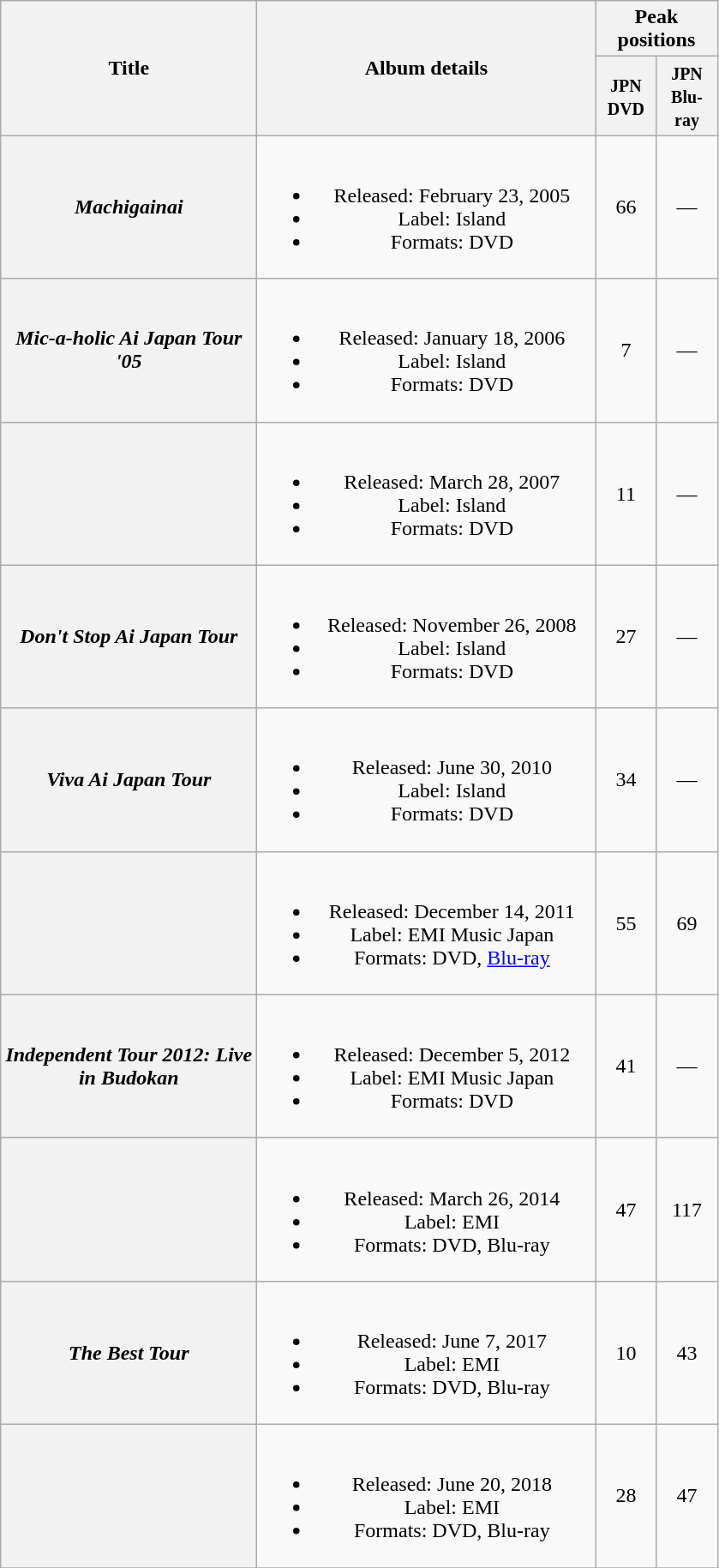<table class="wikitable plainrowheaders" style="text-align:center;">
<tr>
<th style="width:12em;" rowspan="2">Title</th>
<th style="width:16em;" rowspan="2">Album details</th>
<th colspan="2">Peak positions</th>
</tr>
<tr>
<th style="width:2.5em;"><small>JPN DVD</small><br></th>
<th style="width:2.5em;"><small>JPN Blu-ray</small><br></th>
</tr>
<tr>
<th scope="row"><em>Machigainai</em></th>
<td><br><ul><li>Released: February 23, 2005 </li><li>Label: Island</li><li>Formats: DVD</li></ul></td>
<td>66</td>
<td>—</td>
</tr>
<tr>
<th scope="row"><em>Mic-a-holic Ai Japan Tour '05</em></th>
<td><br><ul><li>Released: January 18, 2006 </li><li>Label: Island</li><li>Formats: DVD</li></ul></td>
<td>7</td>
<td>—</td>
</tr>
<tr>
<th scope="row"></th>
<td><br><ul><li>Released: March 28, 2007 </li><li>Label: Island</li><li>Formats: DVD</li></ul></td>
<td>11</td>
<td>—</td>
</tr>
<tr>
<th scope="row"><em>Don't Stop Ai Japan Tour</em></th>
<td><br><ul><li>Released: November 26, 2008 </li><li>Label: Island</li><li>Formats: DVD</li></ul></td>
<td>27</td>
<td>—</td>
</tr>
<tr>
<th scope="row"><em>Viva Ai Japan Tour</em></th>
<td><br><ul><li>Released: June 30, 2010 </li><li>Label: Island</li><li>Formats: DVD</li></ul></td>
<td>34</td>
<td>—</td>
</tr>
<tr>
<th scope="row"></th>
<td><br><ul><li>Released: December 14, 2011 </li><li>Label: EMI Music Japan</li><li>Formats: DVD, <a href='#'>Blu-ray</a></li></ul></td>
<td>55</td>
<td>69</td>
</tr>
<tr>
<th scope="row"><em>Independent Tour 2012: Live in Budokan</em></th>
<td><br><ul><li>Released: December 5, 2012 </li><li>Label: EMI Music Japan</li><li>Formats: DVD</li></ul></td>
<td>41</td>
<td>—</td>
</tr>
<tr>
<th scope="row"></th>
<td><br><ul><li>Released: March 26, 2014 </li><li>Label: EMI</li><li>Formats: DVD, Blu-ray</li></ul></td>
<td>47</td>
<td>117</td>
</tr>
<tr>
<th scope="row"><em>The Best Tour</em></th>
<td><br><ul><li>Released: June 7, 2017 </li><li>Label: EMI</li><li>Formats: DVD, Blu-ray</li></ul></td>
<td>10</td>
<td>43</td>
</tr>
<tr>
<th scope="row"></th>
<td><br><ul><li>Released: June 20, 2018 </li><li>Label: EMI</li><li>Formats: DVD, Blu-ray</li></ul></td>
<td>28</td>
<td>47</td>
</tr>
<tr>
</tr>
</table>
